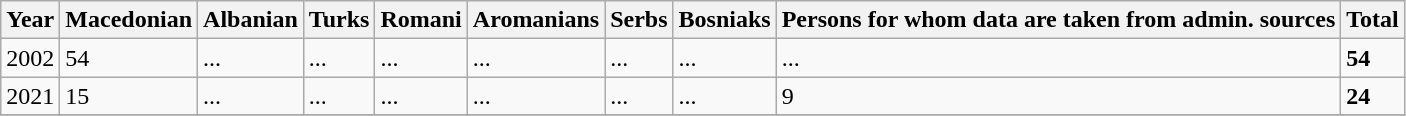<table class="wikitable">
<tr>
<th>Year</th>
<th>Macedonian</th>
<th>Albanian</th>
<th>Turks</th>
<th>Romani</th>
<th>Aromanians</th>
<th>Serbs</th>
<th>Bosniaks</th>
<th><abbr>Persons for whom data are taken from admin. sources</abbr></th>
<th>Total</th>
</tr>
<tr>
<td>2002</td>
<td>54</td>
<td>...</td>
<td>...</td>
<td>...</td>
<td>...</td>
<td>...</td>
<td>...</td>
<td>...</td>
<td><strong>54</strong></td>
</tr>
<tr>
<td>2021</td>
<td>15</td>
<td>...</td>
<td>...</td>
<td>...</td>
<td>...</td>
<td>...</td>
<td>...</td>
<td>9</td>
<td><strong>24</strong></td>
</tr>
<tr>
</tr>
</table>
